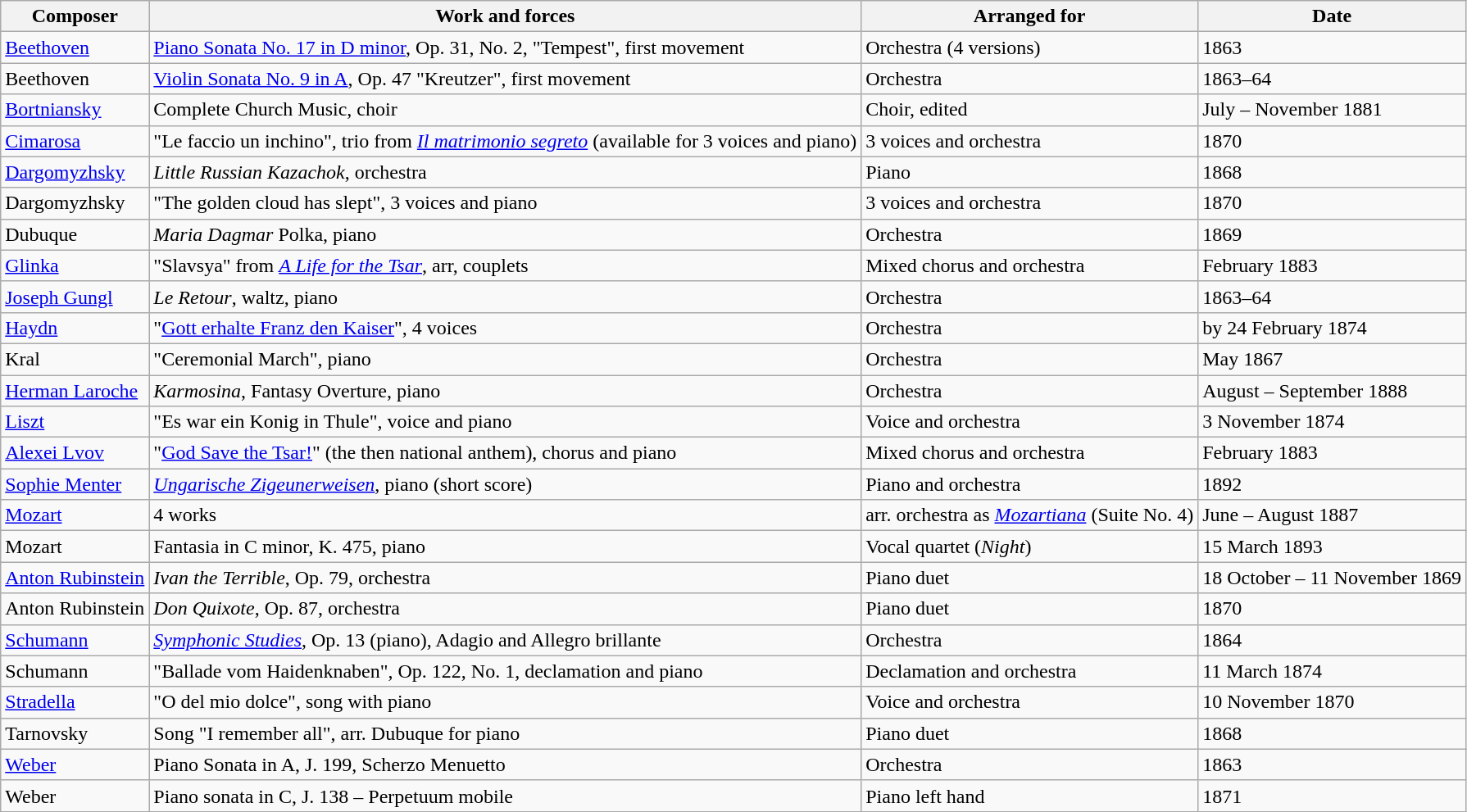<table class="wikitable " style="text-align: left">
<tr>
<th>Composer</th>
<th>Work and forces</th>
<th>Arranged for</th>
<th>Date</th>
</tr>
<tr>
<td><a href='#'>Beethoven</a></td>
<td><a href='#'>Piano Sonata No. 17 in D minor</a>, Op. 31, No. 2, "Tempest", first movement</td>
<td>Orchestra (4 versions)</td>
<td>1863</td>
</tr>
<tr>
<td>Beethoven</td>
<td><a href='#'>Violin Sonata No. 9 in A</a>, Op. 47 "Kreutzer", first movement</td>
<td>Orchestra</td>
<td>1863–64</td>
</tr>
<tr>
<td><a href='#'>Bortniansky</a></td>
<td>Complete Church Music, choir</td>
<td>Choir, edited</td>
<td>July – November 1881</td>
</tr>
<tr>
<td><a href='#'>Cimarosa</a></td>
<td>"Le faccio un inchino", trio from <em><a href='#'>Il matrimonio segreto</a></em> (available for 3 voices and piano)</td>
<td>3 voices and orchestra</td>
<td>1870</td>
</tr>
<tr>
<td><a href='#'>Dargomyzhsky</a></td>
<td><em>Little Russian Kazachok</em>, orchestra</td>
<td>Piano</td>
<td>1868</td>
</tr>
<tr>
<td>Dargomyzhsky</td>
<td>"The golden cloud has slept", 3 voices and piano</td>
<td>3 voices and orchestra</td>
<td>1870</td>
</tr>
<tr>
<td>Dubuque</td>
<td><em>Maria Dagmar</em> Polka, piano</td>
<td>Orchestra</td>
<td>1869</td>
</tr>
<tr>
<td><a href='#'>Glinka</a></td>
<td>"Slavsya" from <em><a href='#'>A Life for the Tsar</a></em>, arr, couplets</td>
<td>Mixed chorus and orchestra</td>
<td>February 1883</td>
</tr>
<tr>
<td><a href='#'>Joseph Gungl</a></td>
<td><em>Le Retour</em>, waltz, piano</td>
<td>Orchestra</td>
<td>1863–64</td>
</tr>
<tr>
<td><a href='#'>Haydn</a></td>
<td>"<a href='#'>Gott erhalte Franz den Kaiser</a>", 4 voices</td>
<td>Orchestra</td>
<td>by 24 February 1874</td>
</tr>
<tr>
<td>Kral</td>
<td>"Ceremonial March", piano</td>
<td>Orchestra</td>
<td>May 1867</td>
</tr>
<tr>
<td><a href='#'>Herman Laroche</a></td>
<td><em>Karmosina</em>, Fantasy Overture, piano</td>
<td>Orchestra</td>
<td>August – September 1888</td>
</tr>
<tr>
<td><a href='#'>Liszt</a></td>
<td>"Es war ein Konig in Thule", voice and piano</td>
<td>Voice and orchestra</td>
<td>3 November 1874</td>
</tr>
<tr>
<td><a href='#'>Alexei Lvov</a></td>
<td>"<a href='#'>God Save the Tsar!</a>" (the then national anthem), chorus and piano</td>
<td>Mixed chorus and orchestra</td>
<td>February 1883</td>
</tr>
<tr>
<td><a href='#'>Sophie Menter</a></td>
<td><em><a href='#'>Ungarische Zigeunerweisen</a></em>, piano (short score)</td>
<td>Piano and orchestra</td>
<td>1892</td>
</tr>
<tr>
<td><a href='#'>Mozart</a></td>
<td>4 works</td>
<td>arr. orchestra as <em><a href='#'>Mozartiana</a></em> (Suite No. 4)</td>
<td>June – August 1887</td>
</tr>
<tr>
<td>Mozart</td>
<td>Fantasia in C minor, K. 475, piano</td>
<td>Vocal quartet (<em>Night</em>)</td>
<td>15 March 1893</td>
</tr>
<tr>
<td><a href='#'>Anton Rubinstein</a></td>
<td><em>Ivan the Terrible</em>, Op. 79, orchestra</td>
<td>Piano duet</td>
<td>18 October – 11 November 1869</td>
</tr>
<tr>
<td>Anton Rubinstein</td>
<td><em>Don Quixote</em>, Op. 87, orchestra</td>
<td>Piano duet</td>
<td>1870</td>
</tr>
<tr>
<td><a href='#'>Schumann</a></td>
<td><em><a href='#'>Symphonic Studies</a></em>, Op. 13 (piano), Adagio and Allegro brillante</td>
<td>Orchestra</td>
<td>1864</td>
</tr>
<tr>
<td>Schumann</td>
<td>"Ballade vom Haidenknaben", Op. 122, No. 1, declamation and piano</td>
<td>Declamation and orchestra</td>
<td>11 March 1874</td>
</tr>
<tr>
<td><a href='#'>Stradella</a></td>
<td>"O del mio dolce", song with piano</td>
<td>Voice and orchestra</td>
<td>10 November 1870</td>
</tr>
<tr>
<td>Tarnovsky</td>
<td>Song "I remember all", arr. Dubuque for piano</td>
<td>Piano duet</td>
<td>1868</td>
</tr>
<tr>
<td><a href='#'>Weber</a></td>
<td>Piano Sonata in A, J. 199, Scherzo Menuetto</td>
<td>Orchestra</td>
<td>1863</td>
</tr>
<tr>
<td>Weber</td>
<td>Piano sonata in C, J. 138 – Perpetuum mobile</td>
<td>Piano left hand</td>
<td>1871</td>
</tr>
</table>
